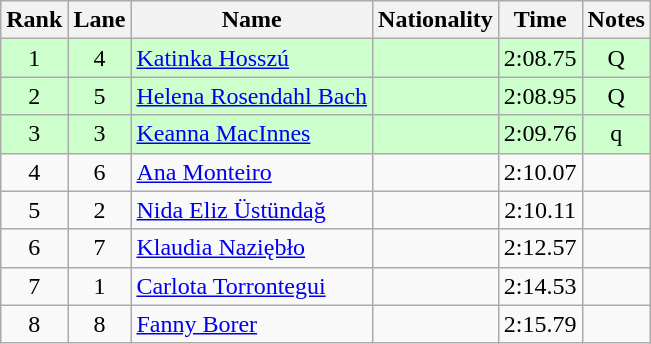<table class="wikitable sortable" style="text-align:center">
<tr>
<th>Rank</th>
<th>Lane</th>
<th>Name</th>
<th>Nationality</th>
<th>Time</th>
<th>Notes</th>
</tr>
<tr bgcolor=ccffcc>
<td>1</td>
<td>4</td>
<td align=left><a href='#'>Katinka Hosszú</a></td>
<td align=left></td>
<td>2:08.75</td>
<td>Q</td>
</tr>
<tr bgcolor=ccffcc>
<td>2</td>
<td>5</td>
<td align=left><a href='#'>Helena Rosendahl Bach</a></td>
<td align=left></td>
<td>2:08.95</td>
<td>Q</td>
</tr>
<tr bgcolor=ccffcc>
<td>3</td>
<td>3</td>
<td align=left><a href='#'>Keanna MacInnes</a></td>
<td align=left></td>
<td>2:09.76</td>
<td>q</td>
</tr>
<tr>
<td>4</td>
<td>6</td>
<td align=left><a href='#'>Ana Monteiro</a></td>
<td align=left></td>
<td>2:10.07</td>
<td></td>
</tr>
<tr>
<td>5</td>
<td>2</td>
<td align=left><a href='#'>Nida Eliz Üstündağ</a></td>
<td align=left></td>
<td>2:10.11</td>
<td></td>
</tr>
<tr>
<td>6</td>
<td>7</td>
<td align=left><a href='#'>Klaudia Naziębło</a></td>
<td align=left></td>
<td>2:12.57</td>
<td></td>
</tr>
<tr>
<td>7</td>
<td>1</td>
<td align=left><a href='#'>Carlota Torrontegui</a></td>
<td align=left></td>
<td>2:14.53</td>
<td></td>
</tr>
<tr>
<td>8</td>
<td>8</td>
<td align=left><a href='#'>Fanny Borer</a></td>
<td align=left></td>
<td>2:15.79</td>
<td></td>
</tr>
</table>
